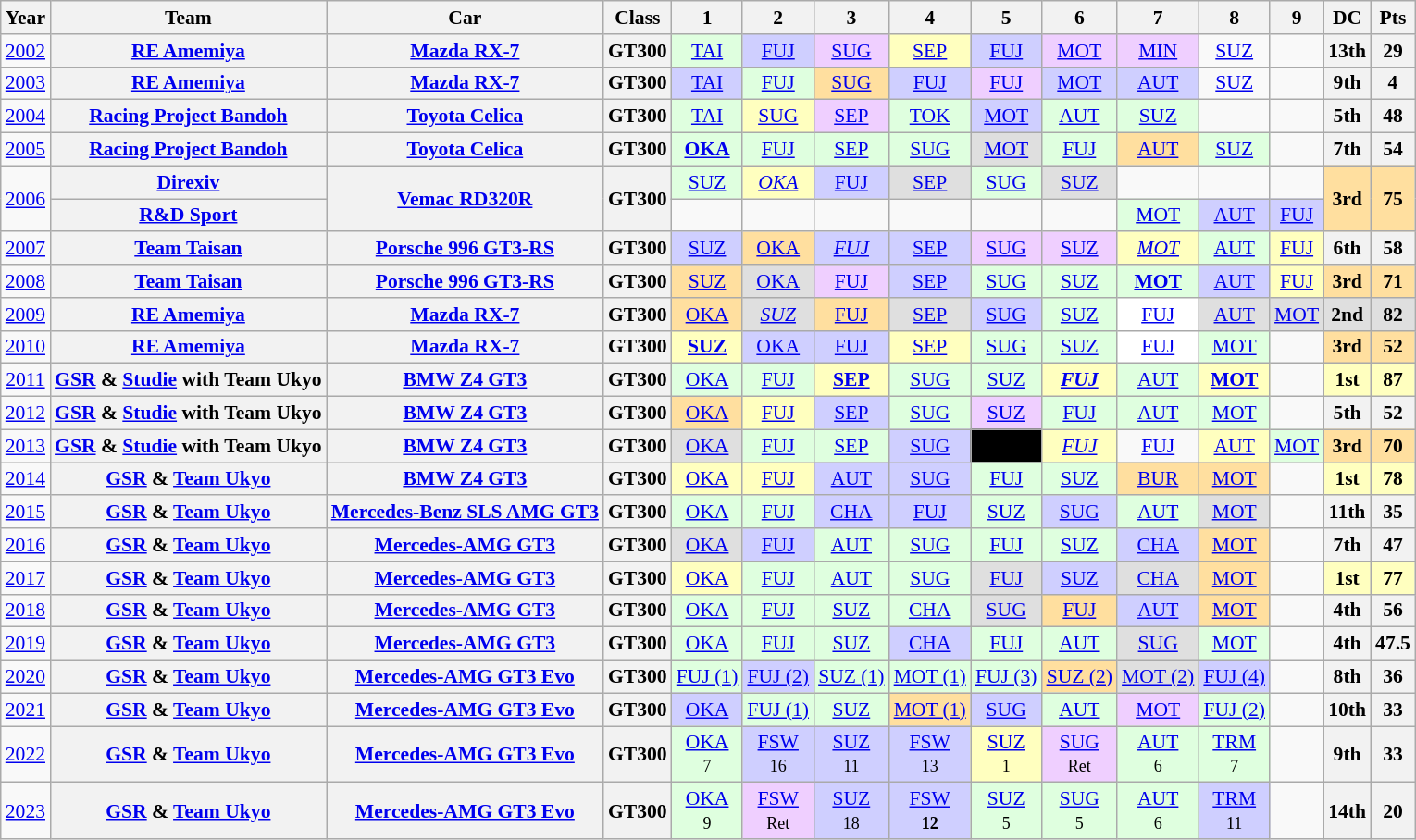<table class="wikitable" style="text-align:center; font-size:90%">
<tr>
<th>Year</th>
<th>Team</th>
<th>Car</th>
<th>Class</th>
<th>1</th>
<th>2</th>
<th>3</th>
<th>4</th>
<th>5</th>
<th>6</th>
<th>7</th>
<th>8</th>
<th>9</th>
<th>DC</th>
<th>Pts</th>
</tr>
<tr>
<td><a href='#'>2002</a></td>
<th><a href='#'>RE Amemiya</a></th>
<th><a href='#'>Mazda RX-7</a></th>
<th>GT300</th>
<td style="background:#DFFFDF;"><a href='#'>TAI</a><br></td>
<td style="background:#CFCFFF;"><a href='#'>FUJ</a><br></td>
<td style="background:#EFCFFF;"><a href='#'>SUG</a><br></td>
<td style="background:#FFFFBF;"><a href='#'>SEP</a><br></td>
<td style="background:#CFCFFF;"><a href='#'>FUJ</a><br></td>
<td style="background:#EFCFFF;"><a href='#'>MOT</a><br></td>
<td style="background:#EFCFFF;"><a href='#'>MIN</a><br></td>
<td><a href='#'>SUZ</a></td>
<td></td>
<th>13th</th>
<th>29</th>
</tr>
<tr>
<td><a href='#'>2003</a></td>
<th><a href='#'>RE Amemiya</a></th>
<th><a href='#'>Mazda RX-7</a></th>
<th>GT300</th>
<td style="background:#CFCFFF;"><a href='#'>TAI</a><br></td>
<td style="background:#DFFFDF;"><a href='#'>FUJ</a><br></td>
<td style="background:#FFDF9F;"><a href='#'>SUG</a><br></td>
<td style="background:#CFCFFF;"><a href='#'>FUJ</a><br></td>
<td style="background:#EFCFFF;"><a href='#'>FUJ</a><br></td>
<td style="background:#CFCFFF;"><a href='#'>MOT</a><br></td>
<td style="background:#CFCFFF;"><a href='#'>AUT</a><br></td>
<td><a href='#'>SUZ</a></td>
<td></td>
<th>9th</th>
<th>4</th>
</tr>
<tr>
<td><a href='#'>2004</a></td>
<th><a href='#'>Racing Project Bandoh</a></th>
<th><a href='#'>Toyota Celica</a></th>
<th>GT300</th>
<td style="background:#DFFFDF;"><a href='#'>TAI</a><br></td>
<td style="background:#FFFFBF;"><a href='#'>SUG</a><br></td>
<td style="background:#EFCFFF;"><a href='#'>SEP</a><br></td>
<td style="background:#DFFFDF;"><a href='#'>TOK</a><br></td>
<td style="background:#CFCFFF;"><a href='#'>MOT</a><br></td>
<td style="background:#DFFFDF;"><a href='#'>AUT</a><br></td>
<td style="background:#DFFFDF;"><a href='#'>SUZ</a><br></td>
<td></td>
<td></td>
<th>5th</th>
<th>48</th>
</tr>
<tr>
<td><a href='#'>2005</a></td>
<th><a href='#'>Racing Project Bandoh</a></th>
<th><a href='#'>Toyota Celica</a></th>
<th>GT300</th>
<td style="background:#DFFFDF;"><strong><a href='#'>OKA</a></strong><br></td>
<td style="background:#DFFFDF;"><a href='#'>FUJ</a><br></td>
<td style="background:#DFFFDF;"><a href='#'>SEP</a><br></td>
<td style="background:#DFFFDF;"><a href='#'>SUG</a><br></td>
<td style="background:#DFDFDF;"><a href='#'>MOT</a><br></td>
<td style="background:#DFFFDF;"><a href='#'>FUJ</a><br></td>
<td style="background:#FFDF9F;"><a href='#'>AUT</a><br></td>
<td style="background:#DFFFDF;"><a href='#'>SUZ</a><br></td>
<td></td>
<th>7th</th>
<th>54</th>
</tr>
<tr>
<td rowspan="2"><a href='#'>2006</a></td>
<th><a href='#'>Direxiv</a></th>
<th rowspan="2"><a href='#'>Vemac RD320R</a></th>
<th rowspan="2">GT300</th>
<td style="background:#DFFFDF;"><a href='#'>SUZ</a><br></td>
<td style="background:#FFFFBF;"><em><a href='#'>OKA</a></em><br></td>
<td style="background:#CFCFFF;"><a href='#'>FUJ</a><br></td>
<td style="background:#DFDFDF;"><a href='#'>SEP</a><br></td>
<td style="background:#DFFFDF;"><a href='#'>SUG</a><br></td>
<td style="background:#DFDFDF;"><a href='#'>SUZ</a><br></td>
<td></td>
<td></td>
<td></td>
<td style="background:#FFDF9F;" rowspan="2"><strong>3rd</strong></td>
<td style="background:#FFDF9F;" rowspan="2"><strong>75</strong></td>
</tr>
<tr>
<th><a href='#'>R&D Sport</a></th>
<td></td>
<td></td>
<td></td>
<td></td>
<td></td>
<td></td>
<td style="background:#DFFFDF;"><a href='#'>MOT</a><br></td>
<td style="background:#CFCFFF;"><a href='#'>AUT</a><br></td>
<td style="background:#CFCFFF;"><a href='#'>FUJ</a><br></td>
</tr>
<tr>
<td><a href='#'>2007</a></td>
<th><a href='#'>Team Taisan</a></th>
<th><a href='#'>Porsche 996 GT3-RS</a></th>
<th>GT300</th>
<td style="background:#CFCFFF;"><a href='#'>SUZ</a><br></td>
<td style="background:#FFDF9F;"><a href='#'>OKA</a><br></td>
<td style="background:#CFCFFF;"><em><a href='#'>FUJ</a></em><br></td>
<td style="background:#CFCFFF;"><a href='#'>SEP</a><br></td>
<td style="background:#EFCFFF;"><a href='#'>SUG</a><br></td>
<td style="background:#EFCFFF;"><a href='#'>SUZ</a><br></td>
<td style="background:#FFFFBF;"><em><a href='#'>MOT</a></em><br></td>
<td style="background:#DFFFDF;"><a href='#'>AUT</a><br></td>
<td style="background:#FFFFBF;"><a href='#'>FUJ</a><br></td>
<th>6th</th>
<th>58</th>
</tr>
<tr>
<td><a href='#'>2008</a></td>
<th><a href='#'>Team Taisan</a></th>
<th><a href='#'>Porsche 996 GT3-RS</a></th>
<th>GT300</th>
<td style="background:#FFDF9F;"><a href='#'>SUZ</a><br></td>
<td style="background:#DFDFDF;"><a href='#'>OKA</a><br></td>
<td style="background:#EFCFFF;"><a href='#'>FUJ</a><br></td>
<td style="background:#CFCFFF;"><a href='#'>SEP</a><br></td>
<td style="background:#DFFFDF;"><a href='#'>SUG</a><br></td>
<td style="background:#DFFFDF;"><a href='#'>SUZ</a><br></td>
<td style="background:#DFFFDF;"><strong><a href='#'>MOT</a></strong><br></td>
<td style="background:#CFCFFF;"><a href='#'>AUT</a><br></td>
<td style="background:#FFFFBF;"><a href='#'>FUJ</a><br></td>
<td style="background:#FFDF9F;"><strong>3rd</strong></td>
<td style="background:#FFDF9F;"><strong>71</strong></td>
</tr>
<tr>
<td><a href='#'>2009</a></td>
<th><a href='#'>RE Amemiya</a></th>
<th><a href='#'>Mazda RX-7</a></th>
<th>GT300</th>
<td style="background:#FFDF9F;"><a href='#'>OKA</a><br></td>
<td style="background:#DFDFDF;"><em><a href='#'>SUZ</a></em><br></td>
<td style="background:#FFDF9F;"><a href='#'>FUJ</a><br></td>
<td style="background:#DFDFDF;"><a href='#'>SEP</a><br></td>
<td style="background:#CFCFFF;"><a href='#'>SUG</a><br></td>
<td style="background:#DFFFDF;"><a href='#'>SUZ</a><br></td>
<td style="background:#FFFFFF;"><a href='#'>FUJ</a><br></td>
<td style="background:#DFDFDF;"><a href='#'>AUT</a><br></td>
<td style="background:#DFDFDF;"><a href='#'>MOT</a><br></td>
<td style="background:#DFDFDF;"><strong>2nd</strong></td>
<td style="background:#DFDFDF;"><strong>82</strong></td>
</tr>
<tr>
<td><a href='#'>2010</a></td>
<th><a href='#'>RE Amemiya</a></th>
<th><a href='#'>Mazda RX-7</a></th>
<th>GT300</th>
<td style="background:#FFFFBF;"><strong><a href='#'>SUZ</a></strong><br></td>
<td style="background:#CFCFFF;"><a href='#'>OKA</a><br></td>
<td style="background:#CFCFFF;"><a href='#'>FUJ</a><br></td>
<td style="background:#FFFFBF;"><a href='#'>SEP</a><br></td>
<td style="background:#DFFFDF;"><a href='#'>SUG</a><br></td>
<td style="background:#DFFFDF;"><a href='#'>SUZ</a><br></td>
<td style="background:#FFFFFF;"><a href='#'>FUJ</a><br></td>
<td style="background:#DFFFDF;"><a href='#'>MOT</a><br></td>
<td></td>
<td style="background:#FFDF9F;"><strong>3rd</strong></td>
<td style="background:#FFDF9F;"><strong>52</strong></td>
</tr>
<tr>
<td><a href='#'>2011</a></td>
<th><a href='#'>GSR</a> & <a href='#'>Studie</a> with Team Ukyo</th>
<th><a href='#'>BMW Z4 GT3</a></th>
<th>GT300</th>
<td style="background:#DFFFDF;"><a href='#'>OKA</a><br></td>
<td style="background:#DFFFDF;"><a href='#'>FUJ</a><br></td>
<td style="background:#FFFFBF;"><strong><a href='#'>SEP</a></strong><br></td>
<td style="background:#DFFFDF;"><a href='#'>SUG</a><br></td>
<td style="background:#DFFFDF;"><a href='#'>SUZ</a><br></td>
<td style="background:#FFFFBF;"><strong><em><a href='#'>FUJ</a></em></strong><br></td>
<td style="background:#DFFFDF;"><a href='#'>AUT</a><br></td>
<td style="background:#FFFFBF;"><strong><a href='#'>MOT</a></strong><br></td>
<td></td>
<td style="background:#FFFFBF;"><strong>1st</strong></td>
<td style="background:#FFFFBF;"><strong>87</strong></td>
</tr>
<tr>
<td><a href='#'>2012</a></td>
<th><a href='#'>GSR</a> & <a href='#'>Studie</a> with Team Ukyo</th>
<th><a href='#'>BMW Z4 GT3</a></th>
<th>GT300</th>
<td style="background:#FFDF9F;"><a href='#'>OKA</a><br></td>
<td style="background:#FFFFBF;"><a href='#'>FUJ</a><br></td>
<td style="background:#CFCFFF;"><a href='#'>SEP</a><br></td>
<td style="background:#DFFFDF;"><a href='#'>SUG</a><br></td>
<td style="background:#EFCFFF;"><a href='#'>SUZ</a><br></td>
<td style="background:#DFFFDF;"><a href='#'>FUJ</a><br></td>
<td style="background:#DFFFDF;"><a href='#'>AUT</a><br></td>
<td style="background:#DFFFDF;"><a href='#'>MOT</a><br></td>
<td></td>
<th>5th</th>
<th>52</th>
</tr>
<tr>
<td><a href='#'>2013</a></td>
<th><a href='#'>GSR</a> & <a href='#'>Studie</a> with Team Ukyo</th>
<th><a href='#'>BMW Z4 GT3</a></th>
<th>GT300</th>
<td style="background:#DFDFDF;"><a href='#'>OKA</a><br></td>
<td style="background:#DFFFDF;"><a href='#'>FUJ</a><br></td>
<td style="background:#DFFFDF;"><a href='#'>SEP</a><br></td>
<td style="background:#CFCFFF;"><a href='#'>SUG</a><br></td>
<td style="background:#000000; color:#ffffff"><a href='#'></a><br></td>
<td style="background:#FFFFBF;"><em><a href='#'>FUJ</a></em><br></td>
<td><a href='#'>FUJ</a></td>
<td style="background:#FFFFBF;"><a href='#'>AUT</a><br></td>
<td style="background:#DFFFDF;"><a href='#'>MOT</a><br></td>
<td style="background:#FFDF9F;"><strong>3rd</strong></td>
<td style="background:#FFDF9F;"><strong>70</strong></td>
</tr>
<tr>
<td><a href='#'>2014</a></td>
<th><a href='#'>GSR</a> & <a href='#'>Team Ukyo</a></th>
<th><a href='#'>BMW Z4 GT3</a></th>
<th>GT300</th>
<td style="background:#FFFFBF;"><a href='#'>OKA</a><br></td>
<td style="background:#FFFFBF;"><a href='#'>FUJ</a><br></td>
<td style="background:#CFCFFF;"><a href='#'>AUT</a><br></td>
<td style="background:#CFCFFF;"><a href='#'>SUG</a><br></td>
<td style="background:#DFFFDF;"><a href='#'>FUJ</a><br></td>
<td style="background:#DFFFDF;"><a href='#'>SUZ</a><br></td>
<td style="background:#FFDF9F;"><a href='#'>BUR</a><br></td>
<td style="background:#FFDF9F;"><a href='#'>MOT</a><br></td>
<td></td>
<td style="background:#FFFFBF;"><strong>1st</strong></td>
<td style="background:#FFFFBF;"><strong>78</strong></td>
</tr>
<tr>
<td><a href='#'>2015</a></td>
<th><a href='#'>GSR</a> & <a href='#'>Team Ukyo</a></th>
<th><a href='#'>Mercedes-Benz SLS AMG GT3</a></th>
<th>GT300</th>
<td style="background:#DFFFDF;"><a href='#'>OKA</a><br></td>
<td style="background:#DFFFDF;"><a href='#'>FUJ</a><br></td>
<td style="background:#CFCFFF;"><a href='#'>CHA</a><br></td>
<td style="background:#CFCFFF;"><a href='#'>FUJ</a><br></td>
<td style="background:#DFFFDF;"><a href='#'>SUZ</a><br></td>
<td style="background:#CFCFFF;"><a href='#'>SUG</a><br></td>
<td style="background:#DFFFDF;"><a href='#'>AUT</a><br></td>
<td style="background:#DFDFDF;"><a href='#'>MOT</a><br></td>
<td></td>
<th>11th</th>
<th>35</th>
</tr>
<tr>
<td><a href='#'>2016</a></td>
<th><a href='#'>GSR</a> & <a href='#'>Team Ukyo</a></th>
<th><a href='#'>Mercedes-AMG GT3</a></th>
<th>GT300</th>
<td style="background:#DFDFDF;"><a href='#'>OKA</a><br></td>
<td style="background:#CFCFFF;"><a href='#'>FUJ</a><br></td>
<td style="background:#DFFFDF;"><a href='#'>AUT</a><br></td>
<td style="background:#DFFFDF;"><a href='#'>SUG</a><br></td>
<td style="background:#DFFFDF;"><a href='#'>FUJ</a><br></td>
<td style="background:#DFFFDF;"><a href='#'>SUZ</a><br></td>
<td style="background:#CFCFFF;"><a href='#'>CHA</a><br></td>
<td style="background:#FFDF9F;"><a href='#'>MOT</a><br></td>
<td></td>
<th>7th</th>
<th>47</th>
</tr>
<tr>
<td><a href='#'>2017</a></td>
<th><a href='#'>GSR</a> & <a href='#'>Team Ukyo</a></th>
<th><a href='#'>Mercedes-AMG GT3</a></th>
<th>GT300</th>
<td style="background:#FFFFBF;"><a href='#'>OKA</a><br></td>
<td style="background:#DFFFDF;"><a href='#'>FUJ</a><br></td>
<td style="background:#DFFFDF;"><a href='#'>AUT</a><br></td>
<td style="background:#DFFFDF;"><a href='#'>SUG</a><br></td>
<td style="background:#DFDFDF;"><a href='#'>FUJ</a><br></td>
<td style="background:#CFCFFF;"><a href='#'>SUZ</a><br></td>
<td style="background:#DFDFDF;"><a href='#'>CHA</a><br></td>
<td style="background:#FFDF9F;"><a href='#'>MOT</a><br></td>
<td></td>
<th style="background:#FFFFBF;"><strong>1st</strong></th>
<th style="background:#FFFFBF;"><strong>77</strong></th>
</tr>
<tr>
<td><a href='#'>2018</a></td>
<th><a href='#'>GSR</a> & <a href='#'>Team Ukyo</a></th>
<th><a href='#'>Mercedes-AMG GT3</a></th>
<th>GT300</th>
<td style="background:#DFFFDF;"><a href='#'>OKA</a><br></td>
<td style="background:#DFFFDF;"><a href='#'>FUJ</a><br></td>
<td style="background:#DFFFDF;"><a href='#'>SUZ</a><br></td>
<td style="background:#DFFFDF;"><a href='#'>CHA</a><br></td>
<td style="background:#DFDFDF;"><a href='#'>SUG</a><br></td>
<td style="background:#FFDF9F;"><a href='#'>FUJ</a><br></td>
<td style="background:#CFCFFF;"><a href='#'>AUT</a><br></td>
<td style="background:#FFDF9F;"><a href='#'>MOT</a><br></td>
<td></td>
<th>4th</th>
<th>56</th>
</tr>
<tr>
<td><a href='#'>2019</a></td>
<th><a href='#'>GSR</a> & <a href='#'>Team Ukyo</a></th>
<th><a href='#'>Mercedes-AMG GT3</a></th>
<th>GT300</th>
<td style="background:#DFFFDF;"><a href='#'>OKA</a><br></td>
<td style="background:#DFFFDF;"><a href='#'>FUJ</a><br></td>
<td style="background:#DFFFDF;"><a href='#'>SUZ</a><br></td>
<td style="background:#CFCFFF;"><a href='#'>CHA</a><br></td>
<td style="background:#DFFFDF;"><a href='#'>FUJ</a><br></td>
<td style="background:#DFFFDF;"><a href='#'>AUT</a><br></td>
<td style="background:#DFDFDF;"><a href='#'>SUG</a><br></td>
<td style="background:#DFFFDF;"><a href='#'>MOT</a><br></td>
<td></td>
<th>4th</th>
<th>47.5</th>
</tr>
<tr>
<td><a href='#'>2020</a></td>
<th><a href='#'>GSR</a> & <a href='#'>Team Ukyo</a></th>
<th><a href='#'>Mercedes-AMG GT3 Evo</a></th>
<th>GT300</th>
<td style="background:#DFFFDF;"><a href='#'>FUJ (1)</a><br></td>
<td style="background:#CFCFFF;"><a href='#'>FUJ (2)</a><br></td>
<td style="background:#DFFFDF;"><a href='#'>SUZ (1)</a><br></td>
<td style="background:#DFFFDF;"><a href='#'>MOT (1)</a><br></td>
<td style="background:#DFFFDF;"><a href='#'>FUJ (3)</a><br></td>
<td style="background:#FFDF9F;"><a href='#'>SUZ (2)</a><br></td>
<td style="background:#DFDFDF;"><a href='#'>MOT (2)</a><br></td>
<td style="background:#CFCFFF;"><a href='#'>FUJ (4)</a><br></td>
<td></td>
<th>8th</th>
<th>36</th>
</tr>
<tr>
<td><a href='#'>2021</a></td>
<th><a href='#'>GSR</a> & <a href='#'>Team Ukyo</a></th>
<th><a href='#'>Mercedes-AMG GT3 Evo</a></th>
<th>GT300</th>
<td style="background:#CFCFFF;"><a href='#'>OKA</a><br></td>
<td style="background:#dfffdf;"><a href='#'>FUJ (1)</a><br></td>
<td style="background:#dfffdf;"><a href='#'>SUZ</a><br></td>
<td style="background:#ffdf9f;"><a href='#'>MOT (1)</a><br></td>
<td style="background:#cfcfff;"><a href='#'>SUG</a><br></td>
<td style="background:#dfffdf;"><a href='#'>AUT</a><br></td>
<td style="background:#efcfff;"><a href='#'>MOT</a><br></td>
<td style="background:#dfffdf;"><a href='#'>FUJ (2)</a><br></td>
<td></td>
<th>10th</th>
<th>33</th>
</tr>
<tr>
<td><a href='#'>2022</a></td>
<th><a href='#'>GSR</a> & <a href='#'>Team Ukyo</a></th>
<th><a href='#'>Mercedes-AMG GT3 Evo</a></th>
<th>GT300</th>
<td style="background:#dfffdf;"><a href='#'>OKA</a><br><small>7</small></td>
<td style="background:#cfcfff;"><a href='#'>FSW</a><br><small>16</small></td>
<td style="background:#cfcfff;"><a href='#'>SUZ</a><br><small>11</small></td>
<td style="background:#cfcfff;"><a href='#'>FSW</a><br><small>13</small></td>
<td bgcolor="#FFFFBF"><a href='#'>SUZ</a><br><small>1</small></td>
<td style="background:#efcfff;"><a href='#'>SUG</a><br><small>Ret</small></td>
<td style="background:#dfffdf;"><a href='#'>AUT</a><br><small>6</small></td>
<td style="background:#dfffdf;"><a href='#'>TRM</a><br><small>7</small></td>
<td></td>
<th>9th</th>
<th>33</th>
</tr>
<tr>
<td><a href='#'>2023</a></td>
<th><a href='#'>GSR</a> & <a href='#'>Team Ukyo</a></th>
<th><a href='#'>Mercedes-AMG GT3 Evo</a></th>
<th>GT300</th>
<td style="background:#dfffdf;"><a href='#'>OKA</a><br><small>9</small></td>
<td style="background:#efcfff;"><a href='#'>FSW</a><br><small>Ret</small></td>
<td style="background:#cfcfff;"><a href='#'>SUZ</a><br><small>18</small></td>
<td style="background:#cfcfff;"><a href='#'>FSW</a><br><small><strong>12</strong></small></td>
<td style="background:#dfffdf;"><a href='#'>SUZ</a><br><small>5</small></td>
<td style="background:#dfffdf;"><a href='#'>SUG</a><br><small>5</small></td>
<td style="background:#dfffdf;"><a href='#'>AUT</a><br><small>6</small></td>
<td style="background:#cfcfff;"><a href='#'>TRM</a><br><small>11</small></td>
<td></td>
<th>14th</th>
<th>20</th>
</tr>
</table>
